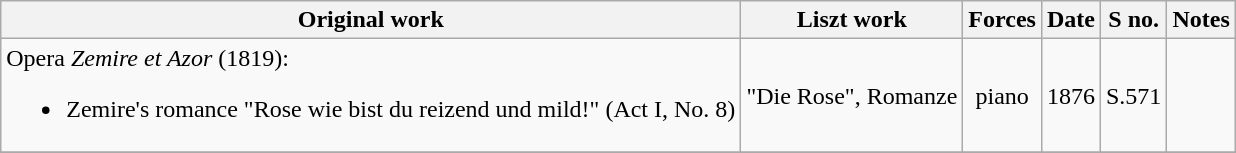<table class="wikitable">
<tr>
<th>Original work</th>
<th>Liszt work</th>
<th>Forces</th>
<th>Date</th>
<th>S no.</th>
<th>Notes</th>
</tr>
<tr>
<td>Opera <em>Zemire et Azor</em> (1819):<br><ul><li>Zemire's romance "Rose wie bist du reizend und mild!" (Act I, No. 8)</li></ul></td>
<td>"Die Rose", Romanze</td>
<td style="text-align: center">piano</td>
<td>1876</td>
<td>S.571</td>
<td></td>
</tr>
<tr>
</tr>
</table>
